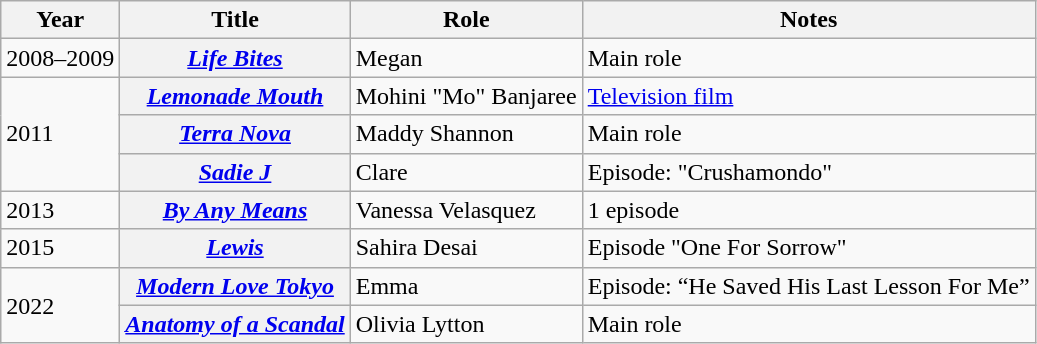<table class="wikitable plainrowheaders sortable">
<tr>
<th scope="col">Year</th>
<th scope="col">Title</th>
<th scope="col">Role</th>
<th class="unsortable">Notes</th>
</tr>
<tr>
<td>2008–2009</td>
<th scope="row"><em><a href='#'>Life Bites</a></em></th>
<td>Megan</td>
<td>Main role</td>
</tr>
<tr>
<td rowspan=3>2011</td>
<th scope="row"><em><a href='#'>Lemonade Mouth</a></em></th>
<td>Mohini "Mo" Banjaree</td>
<td><a href='#'>Television film</a></td>
</tr>
<tr>
<th scope="row"><em><a href='#'>Terra Nova</a></em></th>
<td>Maddy Shannon</td>
<td>Main role</td>
</tr>
<tr>
<th scope="row"><em><a href='#'>Sadie J</a></em></th>
<td>Clare</td>
<td>Episode: "Crushamondo"</td>
</tr>
<tr>
<td>2013</td>
<th scope="row"><em><a href='#'>By Any Means</a></em></th>
<td>Vanessa Velasquez</td>
<td>1 episode</td>
</tr>
<tr>
<td>2015</td>
<th scope="row"><em><a href='#'>Lewis</a></em></th>
<td>Sahira Desai</td>
<td>Episode "One For Sorrow"</td>
</tr>
<tr>
<td rowspan=2>2022</td>
<th scope="row"><em><a href='#'>Modern Love Tokyo</a></em></th>
<td>Emma</td>
<td>Episode: “He Saved His Last Lesson For Me”</td>
</tr>
<tr>
<th scope="row"><em><a href='#'>Anatomy of a Scandal</a></em></th>
<td>Olivia Lytton</td>
<td>Main role</td>
</tr>
</table>
